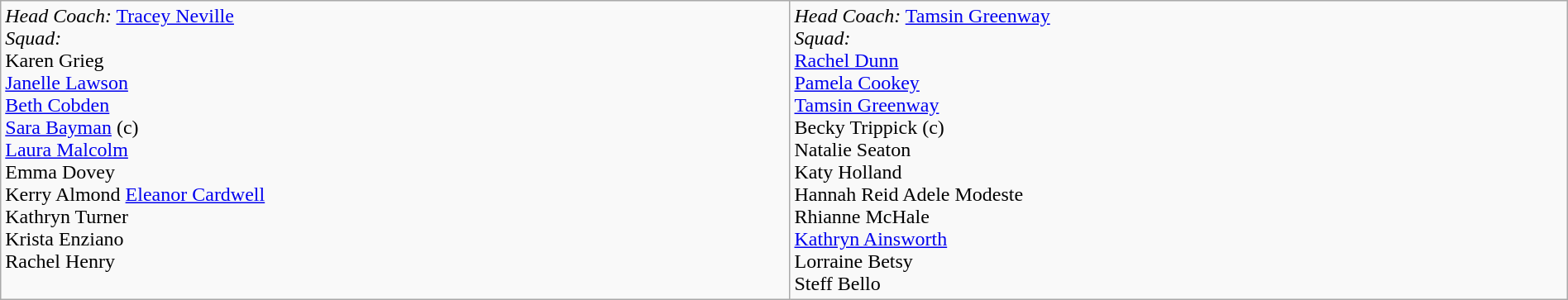<table border=0 class="wikitable" width=100%>
<tr>
<td valign=top><em>Head Coach:</em> <a href='#'>Tracey Neville</a><br><em>Squad:</em> <br> Karen Grieg<br> <a href='#'>Janelle Lawson</a><br> <a href='#'>Beth Cobden</a><br> <a href='#'>Sara Bayman</a> (c)<br> <a href='#'>Laura Malcolm</a><br> Emma Dovey <br> Kerry Almond <a href='#'>Eleanor Cardwell</a><br> Kathryn Turner<br> Krista Enziano<br> Rachel Henry<br></td>
<td valign=top><em>Head Coach:</em> <a href='#'>Tamsin Greenway</a><br><em>Squad:</em> <br> <a href='#'>Rachel Dunn</a><br> <a href='#'>Pamela Cookey</a><br> <a href='#'>Tamsin Greenway</a><br> Becky Trippick (c)<br> Natalie Seaton <br> Katy Holland<br> Hannah Reid Adele Modeste<br> Rhianne McHale<br> <a href='#'>Kathryn Ainsworth</a><br> Lorraine Betsy<br> Steff Bello</td>
</tr>
</table>
